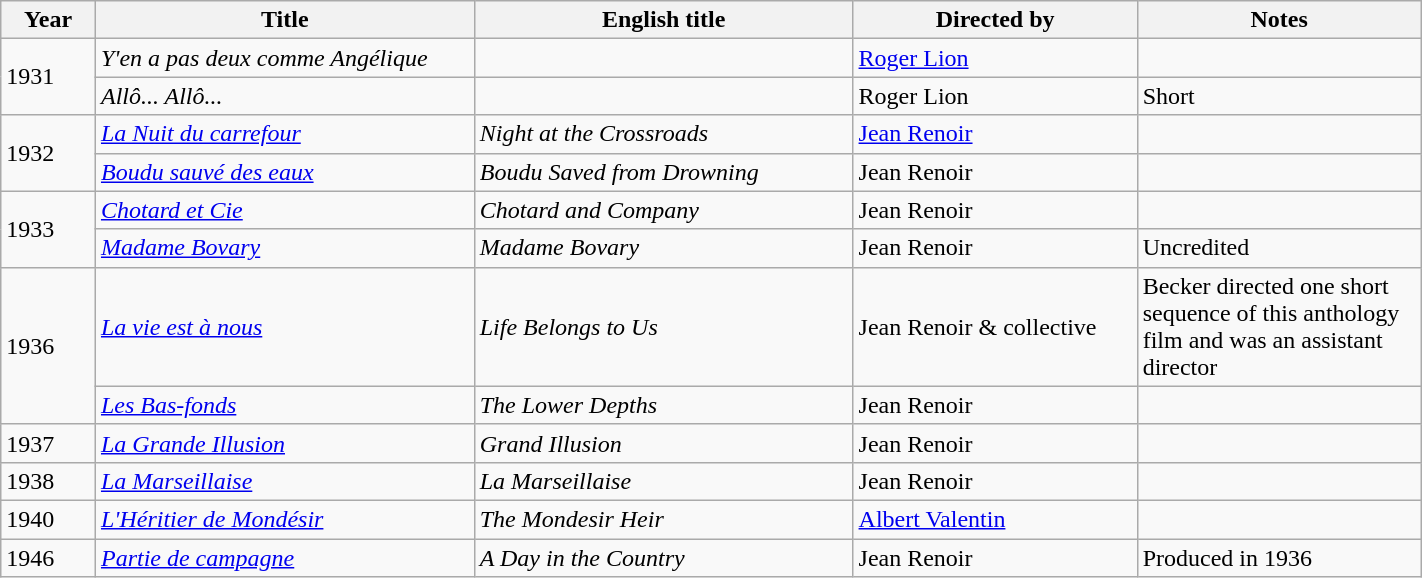<table class="wikitable" width="75%">
<tr>
<th width="5%">Year</th>
<th width="20%">Title</th>
<th width="20%">English title</th>
<th width="15%">Directed by</th>
<th width="15%">Notes</th>
</tr>
<tr>
<td rowspan="2">1931</td>
<td><em>Y'en a pas deux comme Angélique</em></td>
<td></td>
<td><a href='#'>Roger Lion</a></td>
<td></td>
</tr>
<tr>
<td><em>Allô... Allô...</em></td>
<td></td>
<td>Roger Lion</td>
<td>Short</td>
</tr>
<tr>
<td rowspan="2">1932</td>
<td><em><a href='#'>La Nuit du carrefour</a></em></td>
<td><em>Night at the Crossroads</em></td>
<td><a href='#'>Jean Renoir</a></td>
<td></td>
</tr>
<tr>
<td><em><a href='#'>Boudu sauvé des eaux</a></em></td>
<td><em>Boudu Saved from Drowning</em></td>
<td>Jean Renoir</td>
<td></td>
</tr>
<tr>
<td rowspan="2">1933</td>
<td><em><a href='#'>Chotard et Cie</a></em></td>
<td><em>Chotard and Company</em></td>
<td>Jean Renoir</td>
<td></td>
</tr>
<tr>
<td><em><a href='#'>Madame Bovary</a></em></td>
<td><em>Madame Bovary</em></td>
<td>Jean Renoir</td>
<td>Uncredited</td>
</tr>
<tr>
<td rowspan="2">1936</td>
<td><em><a href='#'>La vie est à nous</a></em></td>
<td><em>Life Belongs to Us</em></td>
<td>Jean Renoir & collective</td>
<td>Becker directed one short sequence of this anthology film and was an assistant director</td>
</tr>
<tr>
<td><em><a href='#'>Les Bas-fonds</a></em></td>
<td><em>The Lower Depths</em></td>
<td>Jean Renoir</td>
<td></td>
</tr>
<tr>
<td>1937</td>
<td><em><a href='#'>La Grande Illusion</a></em></td>
<td><em>Grand Illusion</em></td>
<td>Jean Renoir</td>
<td></td>
</tr>
<tr>
<td>1938</td>
<td><em><a href='#'>La Marseillaise</a></em></td>
<td><em>La Marseillaise</em></td>
<td>Jean Renoir</td>
<td></td>
</tr>
<tr>
<td>1940</td>
<td><em><a href='#'>L'Héritier de Mondésir</a></em></td>
<td><em>The Mondesir Heir</em></td>
<td><a href='#'>Albert Valentin</a></td>
<td></td>
</tr>
<tr>
<td>1946</td>
<td><em><a href='#'>Partie de campagne</a></em></td>
<td><em>A Day in the Country</em></td>
<td>Jean Renoir</td>
<td>Produced in 1936</td>
</tr>
</table>
